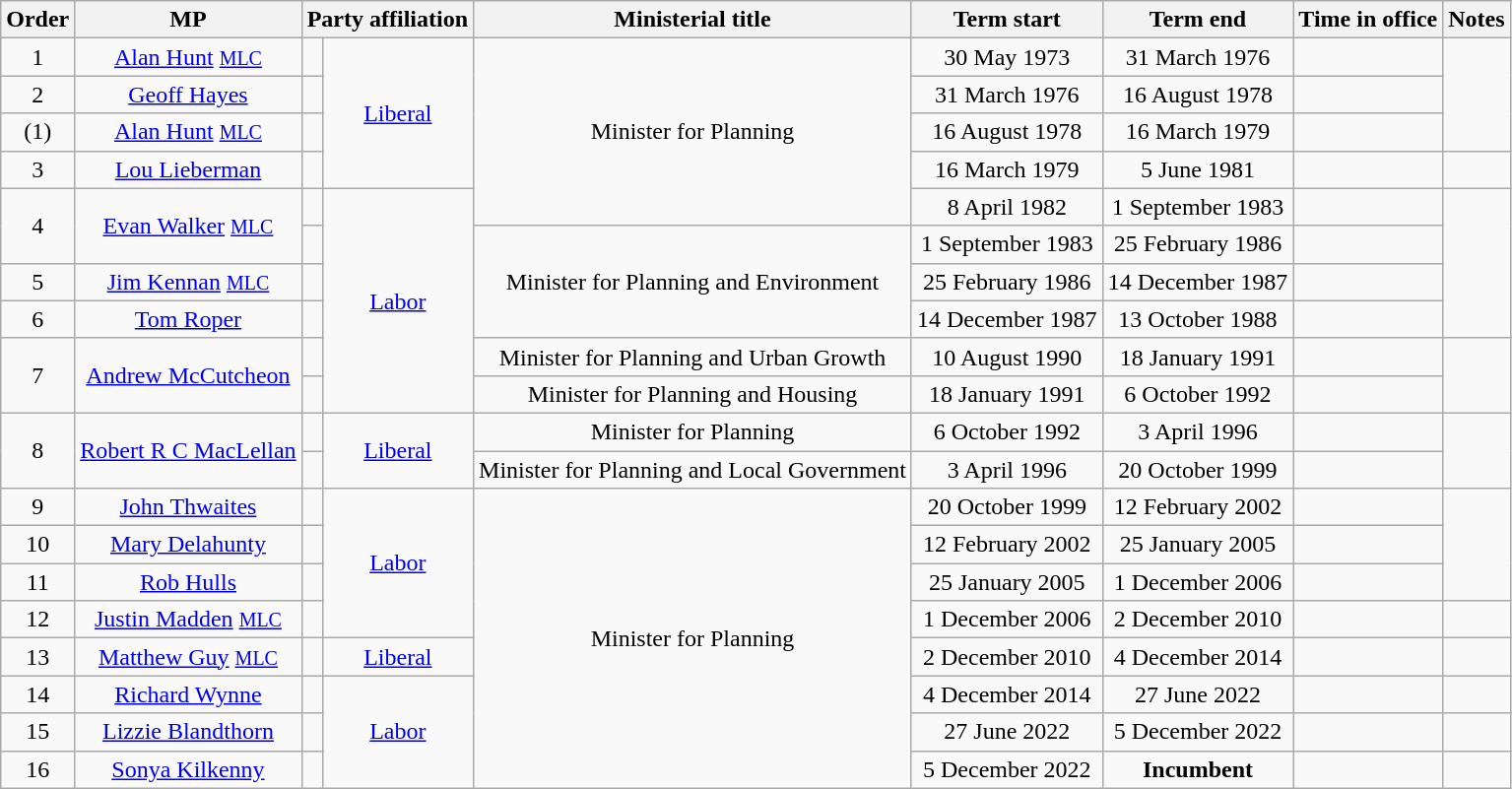<table class="wikitable" style="text-align:center">
<tr>
<th>Order</th>
<th>MP</th>
<th colspan="2">Party affiliation</th>
<th>Ministerial title</th>
<th>Term start</th>
<th>Term end</th>
<th>Time in office</th>
<th>Notes</th>
</tr>
<tr>
<td>1</td>
<td><a href='#'>Alan Hunt</a> <a href='#'><small>MLC</small></a></td>
<td></td>
<td rowspan="4"><a href='#'>Liberal</a></td>
<td rowspan="5">Minister for Planning</td>
<td>30 May 1973</td>
<td>31 March 1976</td>
<td></td>
<td rowspan="3"></td>
</tr>
<tr>
<td>2</td>
<td><a href='#'>Geoff Hayes</a> </td>
<td></td>
<td>31 March 1976</td>
<td>16 August 1978</td>
<td></td>
</tr>
<tr>
<td>(1)</td>
<td><a href='#'>Alan Hunt</a> <a href='#'><small>MLC</small></a></td>
<td></td>
<td>16 August 1978</td>
<td>16 March 1979</td>
<td></td>
</tr>
<tr>
<td>3</td>
<td><a href='#'>Lou Lieberman</a> </td>
<td></td>
<td>16 March 1979</td>
<td>5 June 1981</td>
<td></td>
<td></td>
</tr>
<tr>
<td rowspan="2">4</td>
<td rowspan="2"><a href='#'>Evan Walker</a> <a href='#'><small>MLC</small></a></td>
<td></td>
<td rowspan="6"><a href='#'>Labor</a></td>
<td>8 April 1982</td>
<td>1 September 1983</td>
<td></td>
<td rowspan="4"></td>
</tr>
<tr>
<td></td>
<td rowspan="3">Minister for Planning and Environment</td>
<td>1 September 1983</td>
<td>25 February 1986</td>
<td></td>
</tr>
<tr>
<td>5</td>
<td><a href='#'>Jim Kennan</a> <a href='#'><small>MLC</small></a></td>
<td></td>
<td>25 February 1986</td>
<td>14 December 1987</td>
<td></td>
</tr>
<tr>
<td>6</td>
<td><a href='#'>Tom Roper</a> </td>
<td></td>
<td>14 December 1987</td>
<td>13 October 1988</td>
<td></td>
</tr>
<tr>
<td rowspan="2">7</td>
<td rowspan="2"><a href='#'>Andrew McCutcheon</a> </td>
<td></td>
<td>Minister for Planning and Urban Growth</td>
<td>10 August 1990</td>
<td>18 January 1991</td>
<td></td>
<td rowspan="2"></td>
</tr>
<tr>
<td></td>
<td>Minister for Planning and Housing</td>
<td>18 January 1991</td>
<td>6 October 1992</td>
<td></td>
</tr>
<tr>
<td rowspan="2">8</td>
<td rowspan="2"><a href='#'>Robert R C MacLellan</a> </td>
<td></td>
<td rowspan="2"><a href='#'>Liberal</a></td>
<td>Minister for Planning</td>
<td>6 October 1992</td>
<td>3 April 1996</td>
<td></td>
<td rowspan="2"></td>
</tr>
<tr>
<td></td>
<td>Minister for Planning and Local Government</td>
<td>3 April 1996</td>
<td>20 October 1999</td>
<td></td>
</tr>
<tr>
<td>9</td>
<td><a href='#'>John Thwaites</a> </td>
<td></td>
<td rowspan="4"><a href='#'>Labor</a></td>
<td rowspan="8">Minister for Planning</td>
<td>20 October 1999</td>
<td>12 February 2002</td>
<td></td>
<td rowspan="3"></td>
</tr>
<tr>
<td>10</td>
<td><a href='#'>Mary Delahunty</a> </td>
<td></td>
<td>12 February 2002</td>
<td>25 January 2005</td>
<td></td>
</tr>
<tr>
<td>11</td>
<td><a href='#'>Rob Hulls</a> </td>
<td></td>
<td>25 January 2005</td>
<td>1 December 2006</td>
<td></td>
</tr>
<tr>
<td>12</td>
<td><a href='#'>Justin Madden</a> <a href='#'><small>MLC</small></a></td>
<td></td>
<td>1 December 2006</td>
<td>2 December 2010</td>
<td></td>
<td></td>
</tr>
<tr>
<td>13</td>
<td><a href='#'>Matthew Guy</a> <a href='#'><small>MLC</small></a></td>
<td></td>
<td><a href='#'>Liberal</a></td>
<td>2 December 2010</td>
<td>4 December 2014</td>
<td></td>
<td></td>
</tr>
<tr>
<td>14</td>
<td><a href='#'>Richard Wynne</a> </td>
<td></td>
<td rowspan="3"><a href='#'>Labor</a></td>
<td>4 December 2014</td>
<td>27 June 2022</td>
<td></td>
<td></td>
</tr>
<tr>
<td>15</td>
<td><a href='#'>Lizzie Blandthorn</a> </td>
<td></td>
<td>27 June 2022</td>
<td>5 December 2022</td>
<td></td>
<td></td>
</tr>
<tr>
<td>16</td>
<td><a href='#'>Sonya Kilkenny</a> </td>
<td></td>
<td>5 December 2022</td>
<td><strong>Incumbent</strong></td>
<td></td>
<td></td>
</tr>
</table>
